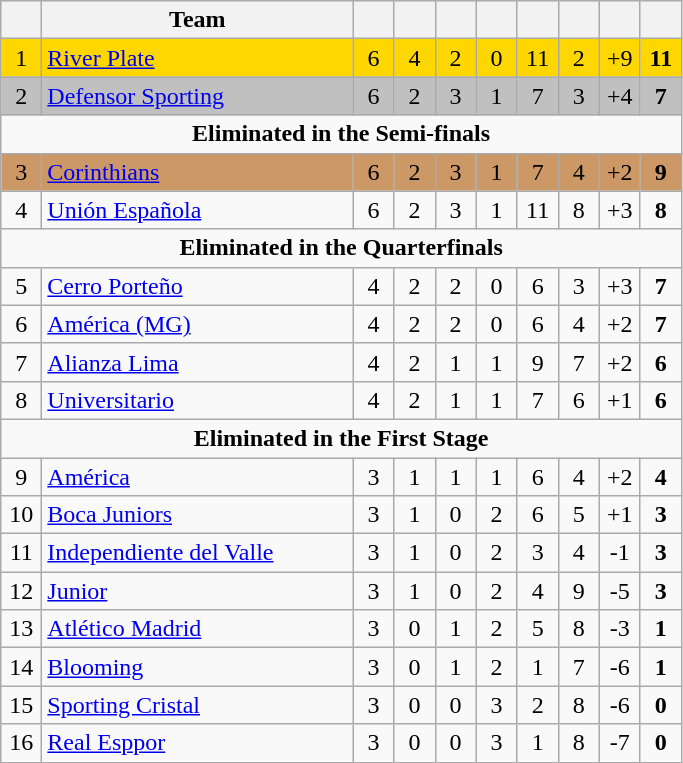<table class="wikitable" style="text-align: center;">
<tr>
<th width="20"></th>
<th style="width:200px;">Team</th>
<th width="20"></th>
<th width="20"></th>
<th width="20"></th>
<th width="20"></th>
<th width="20"></th>
<th width="20"></th>
<th width="20"></th>
<th width="20"></th>
</tr>
<tr style="background:gold;">
<td>1</td>
<td align=left> <a href='#'>River Plate</a></td>
<td>6</td>
<td>4</td>
<td>2</td>
<td>0</td>
<td>11</td>
<td>2</td>
<td>+9</td>
<td><strong>11</strong></td>
</tr>
<tr style="background:silver;">
<td>2</td>
<td align=left> <a href='#'>Defensor Sporting</a></td>
<td>6</td>
<td>2</td>
<td>3</td>
<td>1</td>
<td>7</td>
<td>3</td>
<td>+4</td>
<td><strong>7</strong></td>
</tr>
<tr>
<td colspan=11><strong>Eliminated in the Semi-finals</strong></td>
</tr>
<tr style="background:#c96;">
<td>3</td>
<td align=left> <a href='#'>Corinthians</a></td>
<td>6</td>
<td>2</td>
<td>3</td>
<td>1</td>
<td>7</td>
<td>4</td>
<td>+2</td>
<td><strong>9</strong></td>
</tr>
<tr>
<td>4</td>
<td align=left> <a href='#'>Unión Española</a></td>
<td>6</td>
<td>2</td>
<td>3</td>
<td>1</td>
<td>11</td>
<td>8</td>
<td>+3</td>
<td><strong>8</strong></td>
</tr>
<tr>
<td colspan=11><strong>Eliminated in the Quarterfinals</strong></td>
</tr>
<tr>
<td>5</td>
<td align=left> <a href='#'>Cerro Porteño</a></td>
<td>4</td>
<td>2</td>
<td>2</td>
<td>0</td>
<td>6</td>
<td>3</td>
<td>+3</td>
<td><strong>7</strong></td>
</tr>
<tr>
<td>6</td>
<td align=left> <a href='#'>América (MG)</a></td>
<td>4</td>
<td>2</td>
<td>2</td>
<td>0</td>
<td>6</td>
<td>4</td>
<td>+2</td>
<td><strong>7</strong></td>
</tr>
<tr>
<td>7</td>
<td align=left> <a href='#'>Alianza Lima</a></td>
<td>4</td>
<td>2</td>
<td>1</td>
<td>1</td>
<td>9</td>
<td>7</td>
<td>+2</td>
<td><strong>6</strong></td>
</tr>
<tr>
<td>8</td>
<td align=left> <a href='#'>Universitario</a></td>
<td>4</td>
<td>2</td>
<td>1</td>
<td>1</td>
<td>7</td>
<td>6</td>
<td>+1</td>
<td><strong>6</strong></td>
</tr>
<tr>
<td colspan=11><strong>Eliminated in the First Stage</strong></td>
</tr>
<tr>
<td>9</td>
<td align=left> <a href='#'>América</a></td>
<td>3</td>
<td>1</td>
<td>1</td>
<td>1</td>
<td>6</td>
<td>4</td>
<td>+2</td>
<td><strong>4</strong></td>
</tr>
<tr>
<td>10</td>
<td align=left> <a href='#'>Boca Juniors</a></td>
<td>3</td>
<td>1</td>
<td>0</td>
<td>2</td>
<td>6</td>
<td>5</td>
<td>+1</td>
<td><strong>3</strong></td>
</tr>
<tr>
<td>11</td>
<td align=left> <a href='#'>Independiente del Valle</a></td>
<td>3</td>
<td>1</td>
<td>0</td>
<td>2</td>
<td>3</td>
<td>4</td>
<td>-1</td>
<td><strong>3</strong></td>
</tr>
<tr>
<td>12</td>
<td align=left> <a href='#'>Junior</a></td>
<td>3</td>
<td>1</td>
<td>0</td>
<td>2</td>
<td>4</td>
<td>9</td>
<td>-5</td>
<td><strong>3</strong></td>
</tr>
<tr>
<td>13</td>
<td align=left> <a href='#'>Atlético Madrid</a></td>
<td>3</td>
<td>0</td>
<td>1</td>
<td>2</td>
<td>5</td>
<td>8</td>
<td>-3</td>
<td><strong>1</strong></td>
</tr>
<tr>
<td>14</td>
<td align=left> <a href='#'>Blooming</a></td>
<td>3</td>
<td>0</td>
<td>1</td>
<td>2</td>
<td>1</td>
<td>7</td>
<td>-6</td>
<td><strong>1</strong></td>
</tr>
<tr>
<td>15</td>
<td align=left> <a href='#'>Sporting Cristal</a></td>
<td>3</td>
<td>0</td>
<td>0</td>
<td>3</td>
<td>2</td>
<td>8</td>
<td>-6</td>
<td><strong>0</strong></td>
</tr>
<tr>
<td>16</td>
<td align=left> <a href='#'>Real Esppor</a></td>
<td>3</td>
<td>0</td>
<td>0</td>
<td>3</td>
<td>1</td>
<td>8</td>
<td>-7</td>
<td><strong>0</strong></td>
</tr>
</table>
